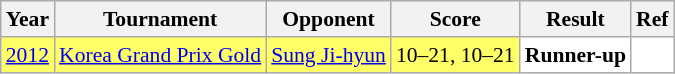<table class="sortable wikitable" style="font-size: 90%;">
<tr>
<th>Year</th>
<th>Tournament</th>
<th>Opponent</th>
<th>Score</th>
<th>Result</th>
<th>Ref</th>
</tr>
<tr style="background:#FFFF67">
<td align="center"><a href='#'>2012</a></td>
<td align="left"><a href='#'>Korea Grand Prix Gold</a></td>
<td align="left"> <a href='#'>Sung Ji-hyun</a></td>
<td align="left">10–21, 10–21</td>
<td style="text-align:left; background:white"> <strong>Runner-up</strong></td>
<td style="text-align:center; background:white"></td>
</tr>
</table>
